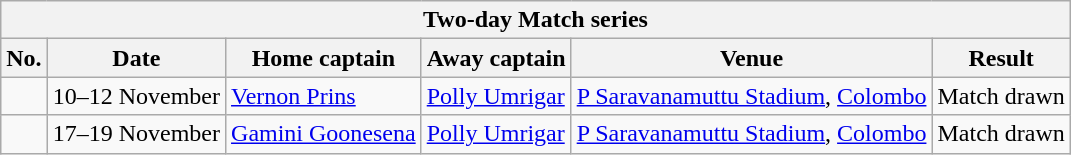<table class="wikitable">
<tr>
<th colspan="9">Two-day Match series</th>
</tr>
<tr>
<th>No.</th>
<th>Date</th>
<th>Home captain</th>
<th>Away captain</th>
<th>Venue</th>
<th>Result</th>
</tr>
<tr>
<td></td>
<td>10–12 November</td>
<td><a href='#'>Vernon Prins</a></td>
<td><a href='#'>Polly Umrigar</a></td>
<td><a href='#'>P Saravanamuttu Stadium</a>, <a href='#'>Colombo</a></td>
<td>Match drawn</td>
</tr>
<tr>
<td></td>
<td>17–19 November</td>
<td><a href='#'>Gamini Goonesena</a></td>
<td><a href='#'>Polly Umrigar</a></td>
<td><a href='#'>P Saravanamuttu Stadium</a>, <a href='#'>Colombo</a></td>
<td>Match drawn</td>
</tr>
</table>
